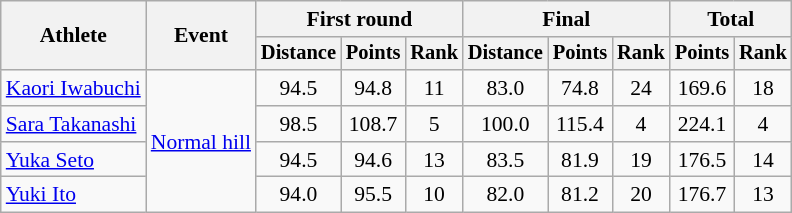<table class="wikitable" style="font-size:90%">
<tr>
<th rowspan=2>Athlete</th>
<th rowspan=2>Event</th>
<th colspan=3>First round</th>
<th colspan=3>Final</th>
<th colspan=2>Total</th>
</tr>
<tr style="font-size:95%">
<th>Distance</th>
<th>Points</th>
<th>Rank</th>
<th>Distance</th>
<th>Points</th>
<th>Rank</th>
<th>Points</th>
<th>Rank</th>
</tr>
<tr align=center>
<td align=left><a href='#'>Kaori Iwabuchi</a></td>
<td align=left rowspan=4><a href='#'>Normal hill</a></td>
<td>94.5</td>
<td>94.8</td>
<td>11</td>
<td>83.0</td>
<td>74.8</td>
<td>24</td>
<td>169.6</td>
<td>18</td>
</tr>
<tr align=center>
<td align=left><a href='#'>Sara Takanashi</a></td>
<td>98.5</td>
<td>108.7</td>
<td>5</td>
<td>100.0</td>
<td>115.4</td>
<td>4</td>
<td>224.1</td>
<td>4</td>
</tr>
<tr align=center>
<td align=left><a href='#'>Yuka Seto</a></td>
<td>94.5</td>
<td>94.6</td>
<td>13</td>
<td>83.5</td>
<td>81.9</td>
<td>19</td>
<td>176.5</td>
<td>14</td>
</tr>
<tr align=center>
<td align=left><a href='#'>Yuki Ito</a></td>
<td>94.0</td>
<td>95.5</td>
<td>10</td>
<td>82.0</td>
<td>81.2</td>
<td>20</td>
<td>176.7</td>
<td>13</td>
</tr>
</table>
